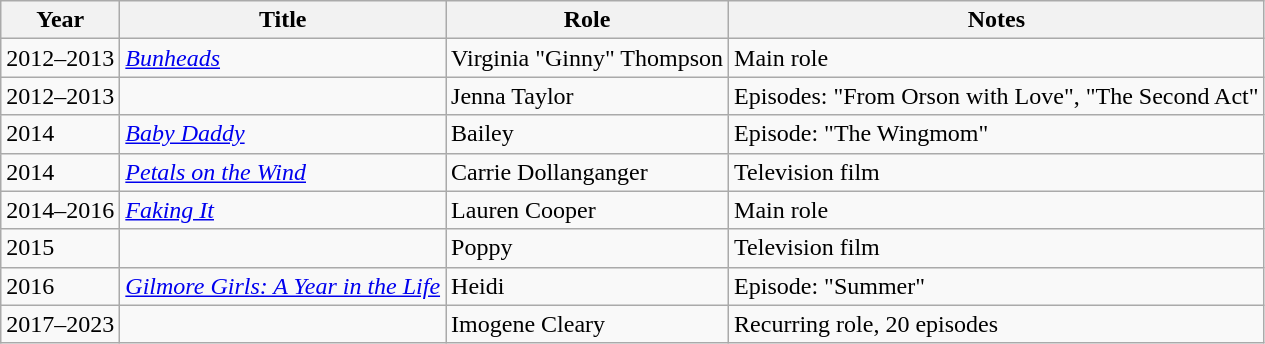<table class="wikitable sortable">
<tr>
<th>Year</th>
<th>Title</th>
<th>Role</th>
<th class="unsortable">Notes</th>
</tr>
<tr>
<td>2012–2013</td>
<td><em><a href='#'>Bunheads</a></em></td>
<td>Virginia "Ginny" Thompson</td>
<td>Main role</td>
</tr>
<tr>
<td>2012–2013</td>
<td><em></em></td>
<td>Jenna Taylor</td>
<td>Episodes: "From Orson with Love", "The Second Act"</td>
</tr>
<tr>
<td>2014</td>
<td><em><a href='#'>Baby Daddy</a></em></td>
<td>Bailey</td>
<td>Episode: "The Wingmom"</td>
</tr>
<tr>
<td>2014</td>
<td><em><a href='#'>Petals on the Wind</a></em></td>
<td>Carrie Dollanganger</td>
<td>Television film</td>
</tr>
<tr>
<td>2014–2016</td>
<td><em><a href='#'>Faking It</a></em></td>
<td>Lauren Cooper</td>
<td>Main role</td>
</tr>
<tr>
<td>2015</td>
<td><em></em></td>
<td>Poppy</td>
<td>Television film</td>
</tr>
<tr>
<td>2016</td>
<td><em><a href='#'>Gilmore Girls: A Year in the Life</a></em></td>
<td>Heidi</td>
<td>Episode: "Summer"</td>
</tr>
<tr>
<td>2017–2023</td>
<td><em></em></td>
<td>Imogene Cleary</td>
<td>Recurring role, 20 episodes</td>
</tr>
</table>
